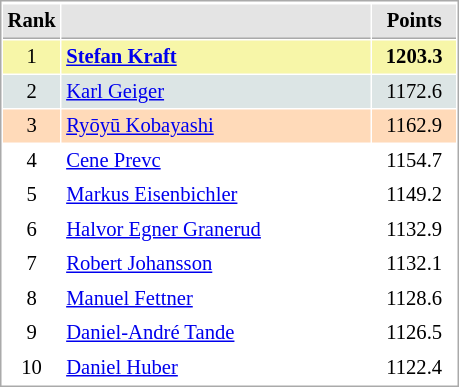<table cellspacing="1" cellpadding="3" style="border:1px solid #AAAAAA;font-size:86%">
<tr style="background-color: #E4E4E4;">
</tr>
<tr style="background-color: #E4E4E4;">
<th style="border-bottom:1px solid #AAAAAA; width: 10px;">Rank</th>
<th style="border-bottom:1px solid #AAAAAA; width: 200px;"></th>
<th style="border-bottom:1px solid #AAAAAA; width: 50px;">Points</th>
</tr>
<tr style="background:#f7f6a8;">
<td align=center>1</td>
<td> <strong><a href='#'>Stefan Kraft</a></strong></td>
<td align=center><strong>1203.3</strong></td>
</tr>
<tr style="background:#dce5e5;">
<td align=center>2</td>
<td> <a href='#'>Karl Geiger</a></td>
<td align=center>1172.6</td>
</tr>
<tr style="background:#ffdab9;">
<td align=center>3</td>
<td> <a href='#'>Ryōyū Kobayashi</a></td>
<td align=center>1162.9</td>
</tr>
<tr>
<td align=center>4</td>
<td> <a href='#'>Cene Prevc</a></td>
<td align=center>1154.7</td>
</tr>
<tr>
<td align=center>5</td>
<td> <a href='#'>Markus Eisenbichler</a></td>
<td align=center>1149.2</td>
</tr>
<tr>
<td align=center>6</td>
<td> <a href='#'>Halvor Egner Granerud</a></td>
<td align=center>1132.9</td>
</tr>
<tr>
<td align=center>7</td>
<td> <a href='#'>Robert Johansson</a></td>
<td align=center>1132.1</td>
</tr>
<tr>
<td align=center>8</td>
<td> <a href='#'>Manuel Fettner</a></td>
<td align=center>1128.6</td>
</tr>
<tr>
<td align=center>9</td>
<td> <a href='#'>Daniel-André Tande</a></td>
<td align=center>1126.5</td>
</tr>
<tr>
<td align=center>10</td>
<td> <a href='#'>Daniel Huber</a></td>
<td align=center>1122.4</td>
</tr>
</table>
